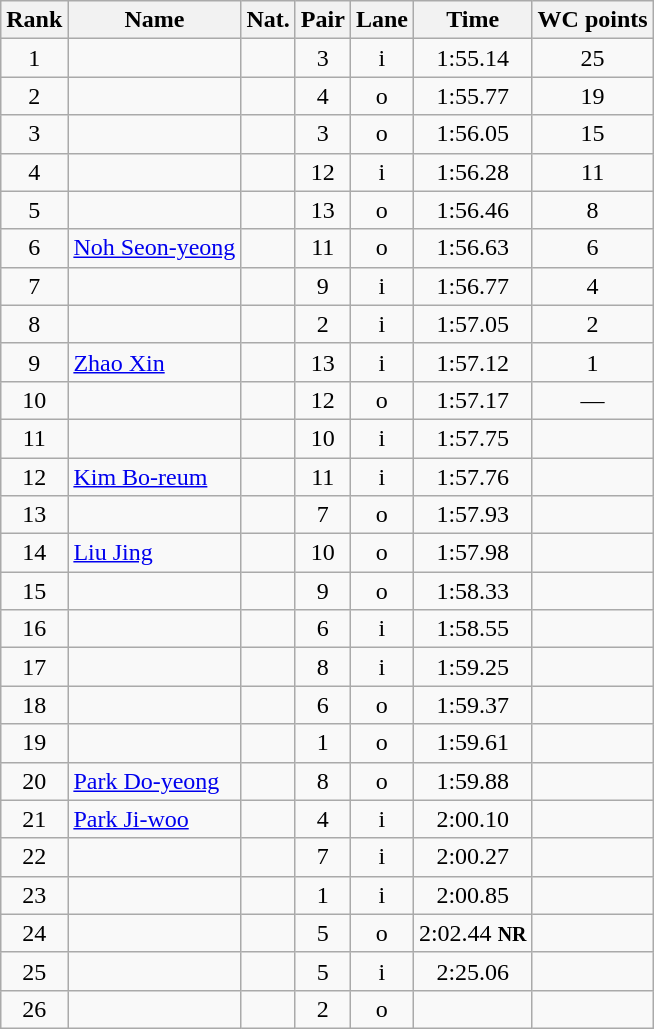<table class="wikitable sortable" style="text-align:center">
<tr>
<th>Rank</th>
<th>Name</th>
<th>Nat.</th>
<th>Pair</th>
<th>Lane</th>
<th>Time</th>
<th>WC points</th>
</tr>
<tr>
<td>1</td>
<td align=left></td>
<td></td>
<td>3</td>
<td>i</td>
<td>1:55.14</td>
<td>25</td>
</tr>
<tr>
<td>2</td>
<td align=left></td>
<td></td>
<td>4</td>
<td>o</td>
<td>1:55.77</td>
<td>19</td>
</tr>
<tr>
<td>3</td>
<td align=left></td>
<td></td>
<td>3</td>
<td>o</td>
<td>1:56.05</td>
<td>15</td>
</tr>
<tr>
<td>4</td>
<td align=left></td>
<td></td>
<td>12</td>
<td>i</td>
<td>1:56.28</td>
<td>11</td>
</tr>
<tr>
<td>5</td>
<td align=left></td>
<td></td>
<td>13</td>
<td>o</td>
<td>1:56.46</td>
<td>8</td>
</tr>
<tr>
<td>6</td>
<td align=left><a href='#'>Noh Seon-yeong</a></td>
<td></td>
<td>11</td>
<td>o</td>
<td>1:56.63</td>
<td>6</td>
</tr>
<tr>
<td>7</td>
<td align=left></td>
<td></td>
<td>9</td>
<td>i</td>
<td>1:56.77</td>
<td>4</td>
</tr>
<tr>
<td>8</td>
<td align=left></td>
<td></td>
<td>2</td>
<td>i</td>
<td>1:57.05</td>
<td>2</td>
</tr>
<tr>
<td>9</td>
<td align=left><a href='#'>Zhao Xin</a></td>
<td></td>
<td>13</td>
<td>i</td>
<td>1:57.12</td>
<td>1</td>
</tr>
<tr>
<td>10</td>
<td align=left></td>
<td></td>
<td>12</td>
<td>o</td>
<td>1:57.17</td>
<td>—</td>
</tr>
<tr>
<td>11</td>
<td align=left></td>
<td></td>
<td>10</td>
<td>i</td>
<td>1:57.75</td>
<td></td>
</tr>
<tr>
<td>12</td>
<td align=left><a href='#'>Kim Bo-reum</a></td>
<td></td>
<td>11</td>
<td>i</td>
<td>1:57.76</td>
<td></td>
</tr>
<tr>
<td>13</td>
<td align=left></td>
<td></td>
<td>7</td>
<td>o</td>
<td>1:57.93</td>
<td></td>
</tr>
<tr>
<td>14</td>
<td align=left><a href='#'>Liu Jing</a></td>
<td></td>
<td>10</td>
<td>o</td>
<td>1:57.98</td>
<td></td>
</tr>
<tr>
<td>15</td>
<td align=left></td>
<td></td>
<td>9</td>
<td>o</td>
<td>1:58.33</td>
<td></td>
</tr>
<tr>
<td>16</td>
<td align=left></td>
<td></td>
<td>6</td>
<td>i</td>
<td>1:58.55</td>
<td></td>
</tr>
<tr>
<td>17</td>
<td align=left></td>
<td></td>
<td>8</td>
<td>i</td>
<td>1:59.25</td>
<td></td>
</tr>
<tr>
<td>18</td>
<td align=left></td>
<td></td>
<td>6</td>
<td>o</td>
<td>1:59.37</td>
<td></td>
</tr>
<tr>
<td>19</td>
<td align=left></td>
<td></td>
<td>1</td>
<td>o</td>
<td>1:59.61</td>
<td></td>
</tr>
<tr>
<td>20</td>
<td align=left><a href='#'>Park Do-yeong</a></td>
<td></td>
<td>8</td>
<td>o</td>
<td>1:59.88</td>
<td></td>
</tr>
<tr>
<td>21</td>
<td align=left><a href='#'>Park Ji-woo</a></td>
<td></td>
<td>4</td>
<td>i</td>
<td>2:00.10</td>
<td></td>
</tr>
<tr>
<td>22</td>
<td align=left></td>
<td></td>
<td>7</td>
<td>i</td>
<td>2:00.27</td>
<td></td>
</tr>
<tr>
<td>23</td>
<td align=left></td>
<td></td>
<td>1</td>
<td>i</td>
<td>2:00.85</td>
<td></td>
</tr>
<tr>
<td>24</td>
<td align=left></td>
<td></td>
<td>5</td>
<td>o</td>
<td>2:02.44 <small><strong>NR</strong></small></td>
<td></td>
</tr>
<tr>
<td>25</td>
<td align=left></td>
<td></td>
<td>5</td>
<td>i</td>
<td>2:25.06</td>
<td></td>
</tr>
<tr>
<td>26</td>
<td align=left></td>
<td></td>
<td>2</td>
<td>o</td>
<td></td>
<td></td>
</tr>
</table>
